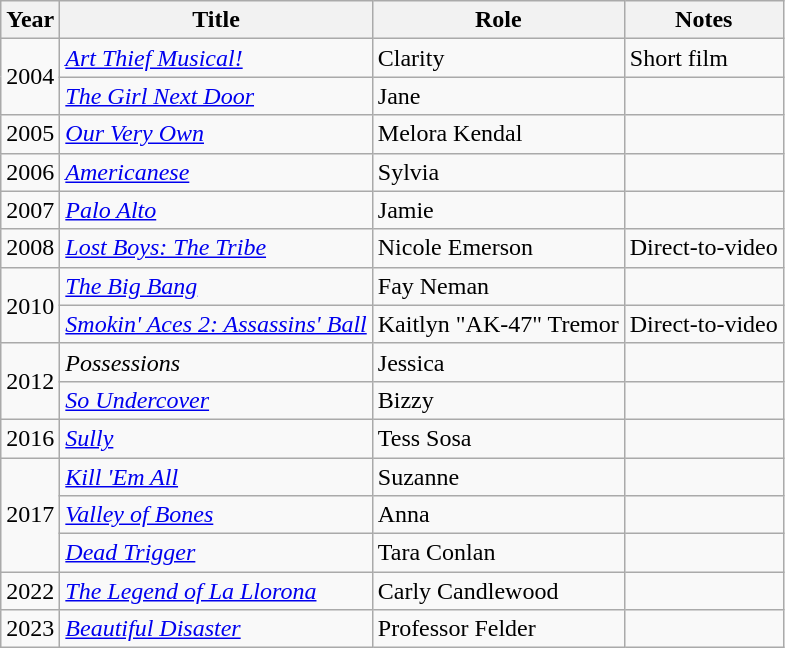<table class="wikitable sortable">
<tr>
<th>Year</th>
<th>Title</th>
<th class="unsortable">Role</th>
<th class="unsortable">Notes</th>
</tr>
<tr>
<td rowspan=2>2004</td>
<td><em><a href='#'>Art Thief Musical!</a></em></td>
<td>Clarity</td>
<td>Short film</td>
</tr>
<tr>
<td data-sort-value="Girl Next Door, The"><em><a href='#'>The Girl Next Door</a></em></td>
<td>Jane</td>
<td></td>
</tr>
<tr>
<td>2005</td>
<td><em><a href='#'>Our Very Own</a></em></td>
<td>Melora Kendal</td>
<td></td>
</tr>
<tr>
<td>2006</td>
<td><em><a href='#'>Americanese</a></em></td>
<td>Sylvia</td>
<td></td>
</tr>
<tr>
<td>2007</td>
<td><em><a href='#'>Palo Alto</a></em></td>
<td>Jamie</td>
<td></td>
</tr>
<tr>
<td>2008</td>
<td><em><a href='#'>Lost Boys: The Tribe</a></em></td>
<td>Nicole Emerson</td>
<td>Direct-to-video</td>
</tr>
<tr>
<td rowspan=2>2010</td>
<td data-sort-value="Big Bang, The"><em><a href='#'>The Big Bang</a></em></td>
<td>Fay Neman</td>
<td></td>
</tr>
<tr>
<td><em><a href='#'>Smokin' Aces 2: Assassins' Ball</a></em></td>
<td>Kaitlyn "AK-47" Tremor</td>
<td>Direct-to-video</td>
</tr>
<tr>
<td rowspan=2>2012</td>
<td><em>Possessions</em></td>
<td>Jessica</td>
<td></td>
</tr>
<tr>
<td><em><a href='#'>So Undercover</a></em></td>
<td>Bizzy</td>
<td></td>
</tr>
<tr>
<td>2016</td>
<td><em><a href='#'>Sully</a></em></td>
<td>Tess Sosa</td>
<td></td>
</tr>
<tr>
<td rowspan=3>2017</td>
<td><em><a href='#'>Kill 'Em All</a></em></td>
<td>Suzanne</td>
<td></td>
</tr>
<tr>
<td><em><a href='#'>Valley of Bones</a></em></td>
<td>Anna</td>
<td></td>
</tr>
<tr>
<td><em><a href='#'>Dead Trigger</a></em></td>
<td>Tara Conlan</td>
<td></td>
</tr>
<tr>
<td>2022</td>
<td data-sort-value="Legend of La Llorona, The"><em><a href='#'>The Legend of La Llorona</a></em></td>
<td>Carly Candlewood</td>
<td></td>
</tr>
<tr>
<td>2023</td>
<td><em><a href='#'>Beautiful Disaster</a></em></td>
<td>Professor Felder</td>
<td></td>
</tr>
</table>
